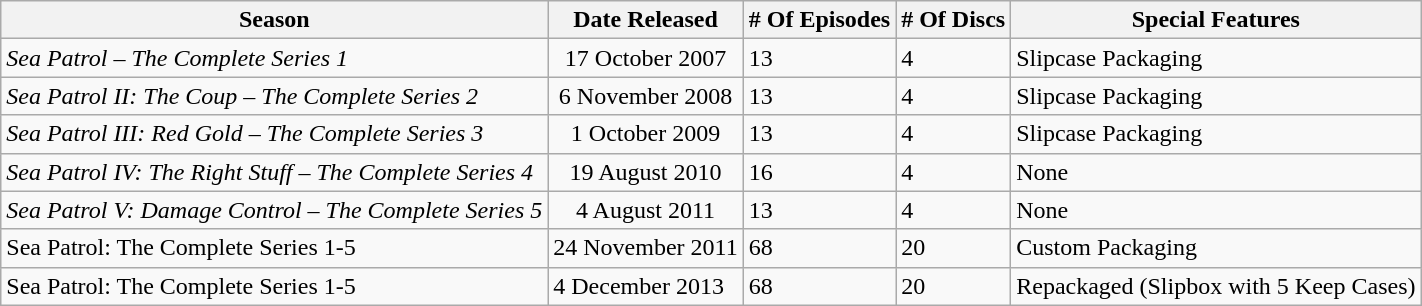<table class="wikitable">
<tr>
<th>Season</th>
<th>Date Released</th>
<th># Of Episodes</th>
<th># Of Discs</th>
<th>Special Features</th>
</tr>
<tr>
<td><em>Sea Patrol – The Complete Series 1</em></td>
<td align="center">17 October 2007</td>
<td>13</td>
<td>4</td>
<td>Slipcase Packaging</td>
</tr>
<tr>
<td><em>Sea Patrol II: The Coup – The Complete Series 2</em></td>
<td align="center">6 November 2008</td>
<td>13</td>
<td>4</td>
<td>Slipcase Packaging</td>
</tr>
<tr>
<td><em>Sea Patrol III: Red Gold – The Complete Series 3</em></td>
<td align="center">1 October 2009</td>
<td>13</td>
<td>4</td>
<td>Slipcase Packaging</td>
</tr>
<tr>
<td><em>Sea Patrol IV: The Right Stuff – The Complete Series 4</em></td>
<td align="center">19 August 2010</td>
<td>16</td>
<td>4</td>
<td>None</td>
</tr>
<tr>
<td><em>Sea Patrol V: Damage Control – The Complete Series 5</em></td>
<td align="center">4 August 2011</td>
<td>13</td>
<td>4</td>
<td>None</td>
</tr>
<tr>
<td>Sea Patrol: The Complete Series 1-5</td>
<td>24 November 2011</td>
<td>68</td>
<td>20</td>
<td>Custom Packaging</td>
</tr>
<tr>
<td>Sea Patrol: The Complete Series 1-5</td>
<td>4 December 2013</td>
<td>68</td>
<td>20</td>
<td>Repackaged (Slipbox with 5 Keep Cases)</td>
</tr>
</table>
